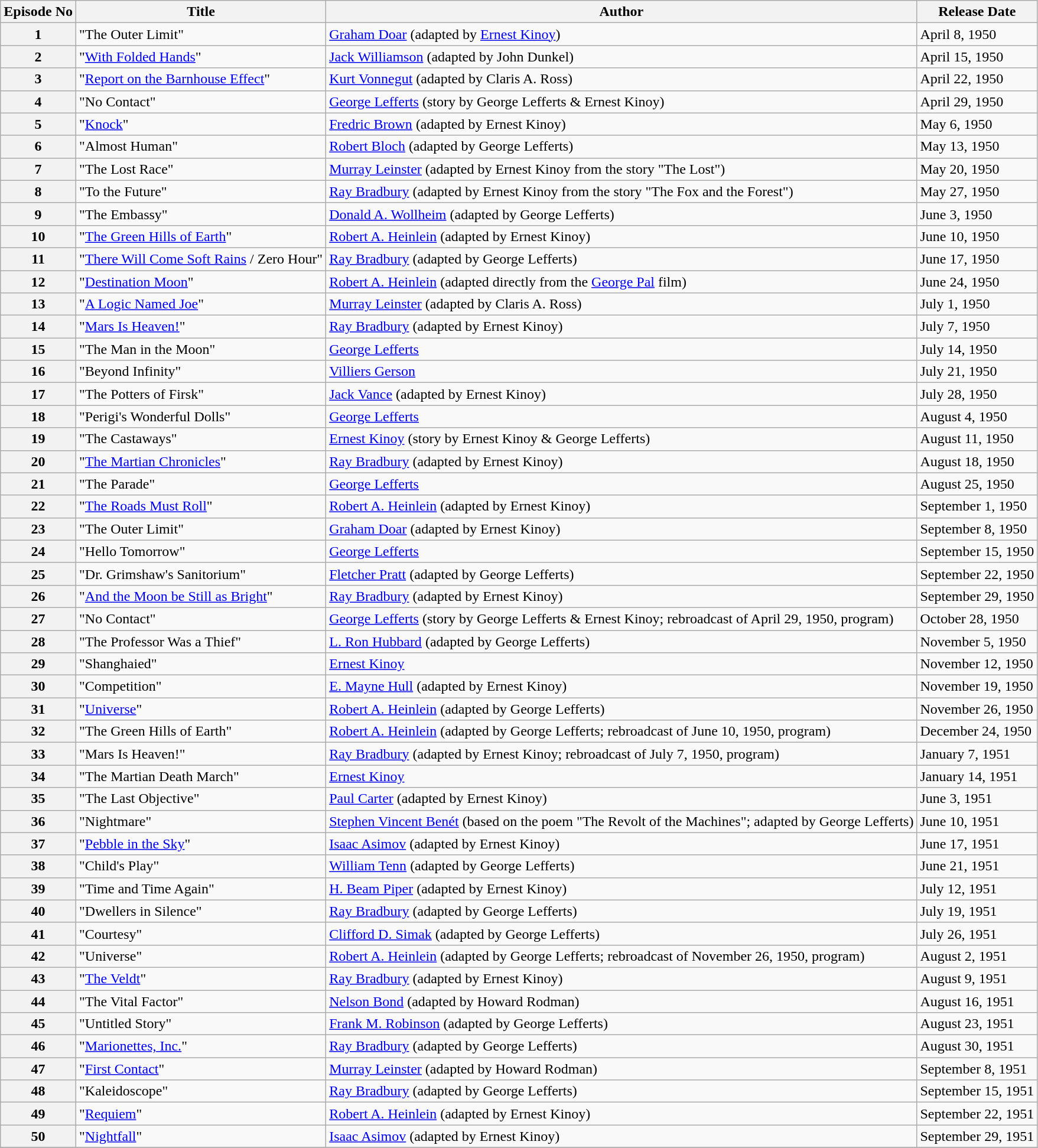<table class="wikitable">
<tr>
<th>Episode No</th>
<th>Title</th>
<th>Author</th>
<th>Release Date</th>
</tr>
<tr style="vertical-align:top;">
<th>1</th>
<td>"The Outer Limit"</td>
<td><a href='#'>Graham Doar</a> (adapted by <a href='#'>Ernest Kinoy</a>)</td>
<td>April 8, 1950</td>
</tr>
<tr style="vertical-align:top;">
<th>2</th>
<td>"<a href='#'>With Folded Hands</a>"</td>
<td><a href='#'>Jack Williamson</a> (adapted by John Dunkel)</td>
<td>April 15, 1950</td>
</tr>
<tr style="vertical-align:top;">
<th>3</th>
<td>"<a href='#'>Report on the Barnhouse Effect</a>"</td>
<td><a href='#'>Kurt Vonnegut</a> (adapted by Claris A. Ross)</td>
<td>April 22, 1950</td>
</tr>
<tr style="vertical-align:top;">
<th>4</th>
<td>"No Contact"</td>
<td><a href='#'>George Lefferts</a> (story by George Lefferts & Ernest Kinoy)</td>
<td>April 29, 1950</td>
</tr>
<tr style="vertical-align:top;">
<th>5</th>
<td>"<a href='#'>Knock</a>"</td>
<td><a href='#'>Fredric Brown</a> (adapted by Ernest Kinoy)</td>
<td>May 6, 1950</td>
</tr>
<tr style="vertical-align:top;">
<th>6</th>
<td>"Almost Human"</td>
<td><a href='#'>Robert Bloch</a> (adapted by George Lefferts)</td>
<td>May 13, 1950</td>
</tr>
<tr style="vertical-align:top;">
<th>7</th>
<td>"The Lost Race"</td>
<td><a href='#'>Murray Leinster</a> (adapted by Ernest Kinoy from the story "The Lost")</td>
<td>May 20, 1950</td>
</tr>
<tr style="vertical-align:top;">
<th>8</th>
<td>"To the Future"</td>
<td><a href='#'>Ray Bradbury</a> (adapted by Ernest Kinoy from the story "The Fox and the Forest")</td>
<td>May 27, 1950</td>
</tr>
<tr style="vertical-align:top;">
<th>9</th>
<td>"The Embassy"</td>
<td><a href='#'>Donald A. Wollheim</a> (adapted by George Lefferts)</td>
<td>June 3, 1950</td>
</tr>
<tr style="vertical-align:top;">
<th>10</th>
<td>"<a href='#'>The Green Hills of Earth</a>"</td>
<td><a href='#'>Robert A. Heinlein</a> (adapted by Ernest Kinoy)</td>
<td>June 10, 1950</td>
</tr>
<tr style="vertical-align:top;">
<th>11</th>
<td>"<a href='#'>There Will Come Soft Rains</a> / Zero Hour"</td>
<td><a href='#'>Ray Bradbury</a> (adapted by George Lefferts)</td>
<td>June 17, 1950</td>
</tr>
<tr style="vertical-align:top;">
<th>12</th>
<td>"<a href='#'>Destination Moon</a>"</td>
<td><a href='#'>Robert A. Heinlein</a> (adapted directly from the <a href='#'>George Pal</a> film)</td>
<td>June 24, 1950</td>
</tr>
<tr style="vertical-align:top;">
<th>13</th>
<td>"<a href='#'>A Logic Named Joe</a>"</td>
<td><a href='#'>Murray Leinster</a> (adapted by Claris A. Ross)</td>
<td>July 1, 1950</td>
</tr>
<tr style="vertical-align:top;">
<th>14</th>
<td>"<a href='#'>Mars Is Heaven!</a>"</td>
<td><a href='#'>Ray Bradbury</a> (adapted by Ernest Kinoy)</td>
<td>July 7, 1950</td>
</tr>
<tr style="vertical-align:top;">
<th>15</th>
<td>"The Man in the Moon"</td>
<td><a href='#'>George Lefferts</a></td>
<td>July 14, 1950</td>
</tr>
<tr style="vertical-align:top;">
<th>16</th>
<td>"Beyond Infinity"</td>
<td><a href='#'>Villiers Gerson</a></td>
<td>July 21, 1950</td>
</tr>
<tr style="vertical-align:top;">
<th>17</th>
<td>"The Potters of Firsk"</td>
<td><a href='#'>Jack Vance</a> (adapted by Ernest Kinoy)</td>
<td>July 28, 1950</td>
</tr>
<tr style="vertical-align:top;">
<th>18</th>
<td>"Perigi's Wonderful Dolls"</td>
<td><a href='#'>George Lefferts</a></td>
<td>August 4, 1950</td>
</tr>
<tr style="vertical-align:top;">
<th>19</th>
<td>"The Castaways"</td>
<td><a href='#'>Ernest Kinoy</a> (story by Ernest Kinoy & George Lefferts)</td>
<td>August 11, 1950</td>
</tr>
<tr style="vertical-align:top;">
<th>20</th>
<td>"<a href='#'>The Martian Chronicles</a>"</td>
<td><a href='#'>Ray Bradbury</a> (adapted by Ernest Kinoy)</td>
<td>August 18, 1950</td>
</tr>
<tr style="vertical-align:top;">
<th>21</th>
<td>"The Parade"</td>
<td><a href='#'>George Lefferts</a></td>
<td>August 25, 1950</td>
</tr>
<tr style="vertical-align:top;">
<th>22</th>
<td>"<a href='#'>The Roads Must Roll</a>"</td>
<td><a href='#'>Robert A. Heinlein</a> (adapted by Ernest Kinoy)</td>
<td>September 1, 1950</td>
</tr>
<tr style="vertical-align:top;">
<th>23</th>
<td>"The Outer Limit"</td>
<td><a href='#'>Graham Doar</a> (adapted by Ernest Kinoy)</td>
<td>September 8, 1950</td>
</tr>
<tr style="vertical-align:top;">
<th>24</th>
<td>"Hello Tomorrow"</td>
<td><a href='#'>George Lefferts</a></td>
<td>September 15, 1950</td>
</tr>
<tr style="vertical-align:top;">
<th>25</th>
<td>"Dr. Grimshaw's Sanitorium"</td>
<td><a href='#'>Fletcher Pratt</a> (adapted by George Lefferts)</td>
<td>September 22, 1950</td>
</tr>
<tr style="vertical-align:top;">
<th>26</th>
<td>"<a href='#'>And the Moon be Still as Bright</a>"</td>
<td><a href='#'>Ray Bradbury</a> (adapted by Ernest Kinoy)</td>
<td>September 29, 1950</td>
</tr>
<tr style="vertical-align:top;">
<th>27</th>
<td>"No Contact"</td>
<td><a href='#'>George Lefferts</a> (story by George Lefferts & Ernest Kinoy; rebroadcast of April 29, 1950, program)</td>
<td>October 28, 1950</td>
</tr>
<tr style="vertical-align:top;">
<th>28</th>
<td>"The Professor Was a Thief"</td>
<td><a href='#'>L. Ron Hubbard</a> (adapted by George Lefferts)</td>
<td>November 5, 1950</td>
</tr>
<tr style="vertical-align:top;">
<th>29</th>
<td>"Shanghaied"</td>
<td><a href='#'>Ernest Kinoy</a></td>
<td>November 12, 1950</td>
</tr>
<tr style="vertical-align:top;">
<th>30</th>
<td>"Competition"</td>
<td><a href='#'>E. Mayne Hull</a> (adapted by Ernest Kinoy)</td>
<td>November 19, 1950</td>
</tr>
<tr style="vertical-align:top;">
<th>31</th>
<td>"<a href='#'>Universe</a>"</td>
<td><a href='#'>Robert A. Heinlein</a> (adapted by George Lefferts)</td>
<td>November 26, 1950</td>
</tr>
<tr style="vertical-align:top;">
<th>32</th>
<td>"The Green Hills of Earth"</td>
<td><a href='#'>Robert A. Heinlein</a> (adapted by George Lefferts; rebroadcast of June 10, 1950, program)</td>
<td>December 24, 1950</td>
</tr>
<tr style="vertical-align:top;">
<th>33</th>
<td>"Mars Is Heaven!"</td>
<td><a href='#'>Ray Bradbury</a> (adapted by Ernest Kinoy; rebroadcast of July 7, 1950, program)</td>
<td>January 7, 1951</td>
</tr>
<tr style="vertical-align:top;">
<th>34</th>
<td>"The Martian Death March"</td>
<td><a href='#'>Ernest Kinoy</a></td>
<td>January 14, 1951</td>
</tr>
<tr style="vertical-align:top;">
<th>35</th>
<td>"The Last Objective"</td>
<td><a href='#'>Paul Carter</a> (adapted by Ernest Kinoy)</td>
<td>June 3, 1951</td>
</tr>
<tr style="vertical-align:top;">
<th>36</th>
<td>"Nightmare"</td>
<td><a href='#'>Stephen Vincent Benét</a> (based on the poem "The Revolt of the Machines"; adapted by George Lefferts)</td>
<td>June 10, 1951</td>
</tr>
<tr style="vertical-align:top;">
<th>37</th>
<td>"<a href='#'>Pebble in the Sky</a>"</td>
<td><a href='#'>Isaac Asimov</a> (adapted by Ernest Kinoy)</td>
<td>June 17, 1951</td>
</tr>
<tr style="vertical-align:top;">
<th>38</th>
<td>"Child's Play"</td>
<td><a href='#'>William Tenn</a> (adapted by George Lefferts)</td>
<td>June 21, 1951</td>
</tr>
<tr style="vertical-align:top;">
<th>39</th>
<td>"Time and Time Again"</td>
<td><a href='#'>H. Beam Piper</a> (adapted by Ernest Kinoy)</td>
<td>July 12, 1951</td>
</tr>
<tr style="vertical-align:top;">
<th>40</th>
<td>"Dwellers in Silence"</td>
<td><a href='#'>Ray Bradbury</a> (adapted by George Lefferts)</td>
<td>July 19, 1951</td>
</tr>
<tr style="vertical-align:top;">
<th>41</th>
<td>"Courtesy"</td>
<td><a href='#'>Clifford D. Simak</a> (adapted by George Lefferts)</td>
<td>July 26, 1951</td>
</tr>
<tr style="vertical-align:top;">
<th>42</th>
<td>"Universe"</td>
<td><a href='#'>Robert A. Heinlein</a> (adapted by George Lefferts; rebroadcast of November 26, 1950, program)</td>
<td>August 2, 1951</td>
</tr>
<tr style="vertical-align:top;">
<th>43</th>
<td>"<a href='#'>The Veldt</a>"</td>
<td><a href='#'>Ray Bradbury</a> (adapted by Ernest Kinoy)</td>
<td>August 9, 1951</td>
</tr>
<tr style="vertical-align:top;">
<th>44</th>
<td>"The Vital Factor"</td>
<td><a href='#'>Nelson Bond</a> (adapted by Howard Rodman)</td>
<td>August 16, 1951</td>
</tr>
<tr style="vertical-align:top;">
<th>45</th>
<td>"Untitled Story"</td>
<td><a href='#'>Frank M. Robinson</a> (adapted by George Lefferts)</td>
<td>August 23, 1951</td>
</tr>
<tr style="vertical-align:top;">
<th>46</th>
<td>"<a href='#'>Marionettes, Inc.</a>"</td>
<td><a href='#'>Ray Bradbury</a> (adapted by George Lefferts)</td>
<td>August 30, 1951</td>
</tr>
<tr style="vertical-align:top;">
<th>47</th>
<td>"<a href='#'>First Contact</a>"</td>
<td><a href='#'>Murray Leinster</a> (adapted by Howard Rodman)</td>
<td>September 8, 1951</td>
</tr>
<tr style="vertical-align:top;">
<th>48</th>
<td>"Kaleidoscope"</td>
<td><a href='#'>Ray Bradbury</a> (adapted by George Lefferts)</td>
<td>September 15, 1951</td>
</tr>
<tr style="vertical-align:top;">
<th>49</th>
<td>"<a href='#'>Requiem</a>"</td>
<td><a href='#'>Robert A. Heinlein</a> (adapted by Ernest Kinoy)</td>
<td>September 22, 1951</td>
</tr>
<tr style="vertical-align:top;">
<th>50</th>
<td>"<a href='#'>Nightfall</a>"</td>
<td><a href='#'>Isaac Asimov</a> (adapted by Ernest Kinoy)</td>
<td>September 29, 1951</td>
</tr>
<tr style="vertical-align:top;">
</tr>
</table>
